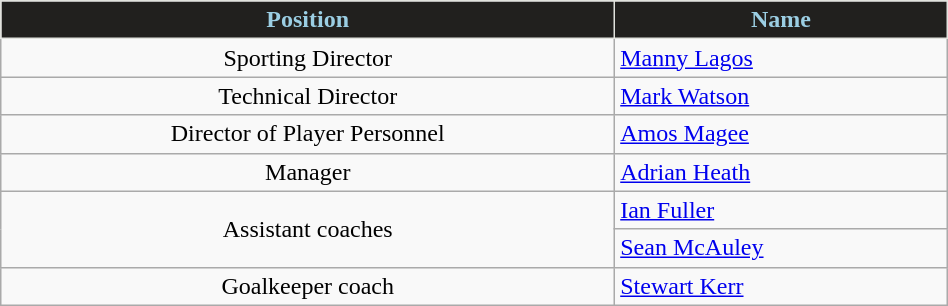<table class="wikitable" style="text-align:center; width:50%;">
<tr>
<th style="background:#21201E;color:#9BCEE3;border:1px solid #E1E2DD">Position</th>
<th style="background:#21201E;color:#9BCEE3;border:1px solid #E1E2DD">Name</th>
</tr>
<tr>
<td>Sporting Director</td>
<td align="left"> <a href='#'>Manny Lagos</a></td>
</tr>
<tr>
<td>Technical Director</td>
<td align="left"> <a href='#'>Mark Watson</a></td>
</tr>
<tr>
<td>Director of Player Personnel</td>
<td align="left"> <a href='#'>Amos Magee</a></td>
</tr>
<tr>
<td>Manager</td>
<td align="left"> <a href='#'>Adrian Heath</a></td>
</tr>
<tr>
<td rowspan="2">Assistant coaches</td>
<td align="left"> <a href='#'>Ian Fuller</a></td>
</tr>
<tr>
<td align="left"> <a href='#'>Sean McAuley</a></td>
</tr>
<tr>
<td>Goalkeeper coach</td>
<td align="left"> <a href='#'>Stewart Kerr</a></td>
</tr>
</table>
